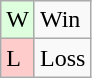<table class="wikitable">
<tr>
<td style="background:#dfd;">W</td>
<td>Win</td>
</tr>
<tr>
<td style="background:#fcc;">L</td>
<td>Loss</td>
</tr>
</table>
